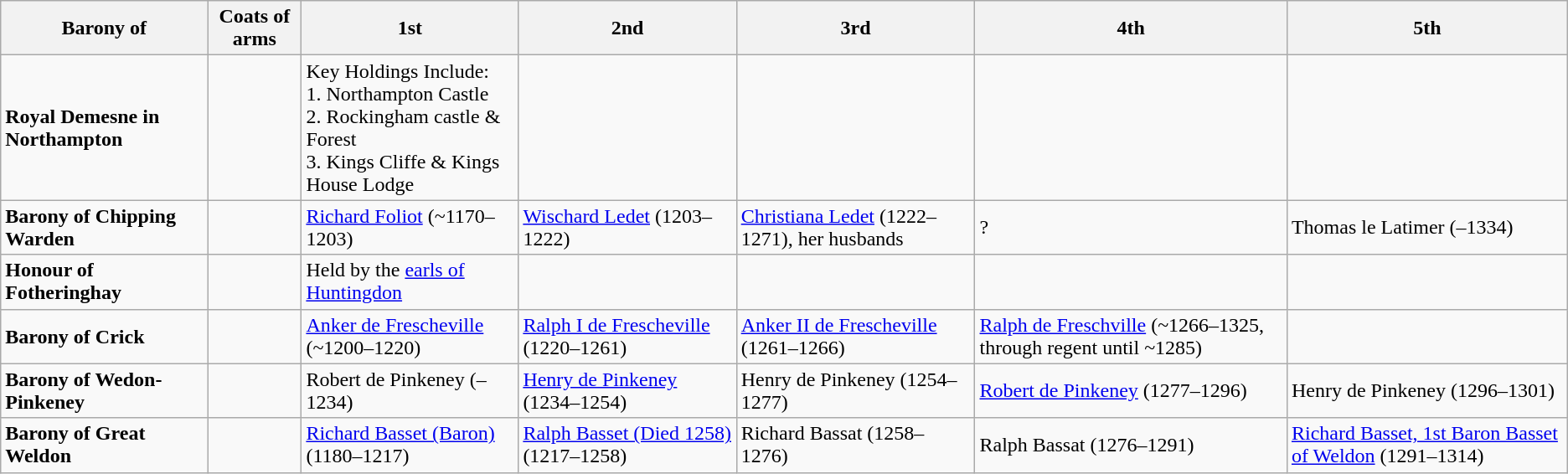<table class="wikitable">
<tr>
<th>Barony of</th>
<th>Coats of arms</th>
<th>1st</th>
<th>2nd</th>
<th>3rd</th>
<th>4th</th>
<th>5th</th>
</tr>
<tr>
<td><strong>Royal Demesne in Northampton</strong></td>
<td></td>
<td>Key Holdings Include:<br>1. Northampton Castle<br>2. Rockingham castle & Forest<br>3. Kings Cliffe & Kings House Lodge</td>
<td></td>
<td></td>
<td></td>
<td></td>
</tr>
<tr>
<td><strong>Barony of Chipping Warden</strong></td>
<td></td>
<td><a href='#'>Richard Foliot</a> (~1170–1203)</td>
<td><a href='#'>Wischard Ledet</a> (1203–1222)</td>
<td><a href='#'>Christiana Ledet</a> (1222–1271), her husbands</td>
<td>?</td>
<td>Thomas le Latimer (–1334)</td>
</tr>
<tr>
<td><strong>Honour of Fotheringhay</strong></td>
<td></td>
<td>Held by the <a href='#'>earls of Huntingdon</a></td>
<td></td>
<td></td>
<td></td>
<td></td>
</tr>
<tr>
<td><strong>Barony of Crick</strong></td>
<td></td>
<td><a href='#'>Anker de Frescheville</a> (~1200–1220)</td>
<td><a href='#'>Ralph I de Frescheville</a> (1220–1261)</td>
<td><a href='#'>Anker II de Frescheville</a> (1261–1266)</td>
<td><a href='#'>Ralph de Freschville</a> (~1266–1325, through regent until ~1285)</td>
<td></td>
</tr>
<tr>
<td><strong>Barony of Wedon-Pinkeney</strong></td>
<td></td>
<td>Robert de Pinkeney (–1234)</td>
<td><a href='#'>Henry de Pinkeney</a> (1234–1254)</td>
<td>Henry de Pinkeney (1254–1277)</td>
<td><a href='#'>Robert de Pinkeney</a> (1277–1296)</td>
<td>Henry de Pinkeney (1296–1301)</td>
</tr>
<tr>
<td><strong>Barony of Great Weldon</strong></td>
<td></td>
<td><a href='#'>Richard Basset (Baron)</a> (1180–1217)</td>
<td><a href='#'>Ralph Basset (Died 1258)</a> (1217–1258)</td>
<td>Richard Bassat (1258–1276)</td>
<td>Ralph Bassat (1276–1291)</td>
<td><a href='#'>Richard Basset, 1st Baron Basset of Weldon</a> (1291–1314)</td>
</tr>
</table>
